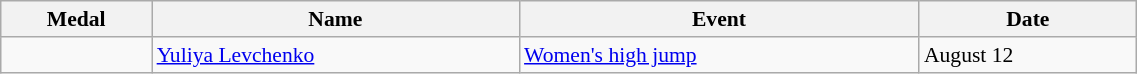<table class="wikitable" style="font-size:90%" width=60%>
<tr>
<th>Medal</th>
<th>Name</th>
<th>Event</th>
<th>Date</th>
</tr>
<tr>
<td></td>
<td><a href='#'>Yuliya Levchenko</a></td>
<td><a href='#'>Women's high jump</a></td>
<td>August 12</td>
</tr>
</table>
